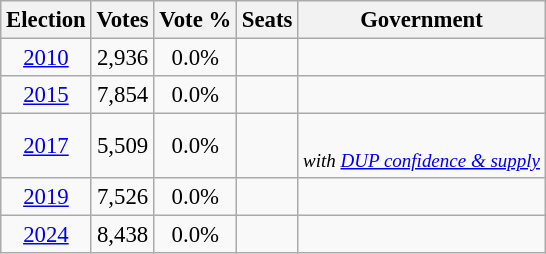<table class="wikitable sortable" style="font-size:95%">
<tr>
<th>Election</th>
<th>Votes</th>
<th>Vote %</th>
<th>Seats</th>
<th align=center>Government</th>
</tr>
<tr>
<td align=center><a href='#'>2010</a></td>
<td align=center>2,936</td>
<td align=center>0.0%</td>
<td align=left></td>
<td></td>
</tr>
<tr>
<td align=center><a href='#'>2015</a></td>
<td align=center>7,854</td>
<td align=center>0.0%</td>
<td align=left></td>
<td></td>
</tr>
<tr>
<td align=center><a href='#'>2017</a></td>
<td align=center>5,509</td>
<td align=center>0.0%</td>
<td align=left></td>
<td> <br><small><em>with <a href='#'>DUP confidence & supply</a></em></small></td>
</tr>
<tr>
<td align=center><a href='#'>2019</a></td>
<td align=center>7,526</td>
<td align=center>0.0%</td>
<td align=left></td>
<td></td>
</tr>
<tr>
<td align=center><a href='#'>2024</a></td>
<td align=center>8,438</td>
<td align=center>0.0%</td>
<td align=left></td>
<td></td>
</tr>
</table>
